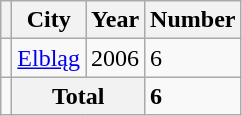<table class="wikitable">
<tr>
<th></th>
<th>City</th>
<th>Year</th>
<th>Number</th>
</tr>
<tr>
<td></td>
<td><a href='#'>Elbląg</a></td>
<td>2006</td>
<td>6</td>
</tr>
<tr>
<td></td>
<th colspan="2"><strong>Total</strong></th>
<td><strong>6</strong></td>
</tr>
</table>
